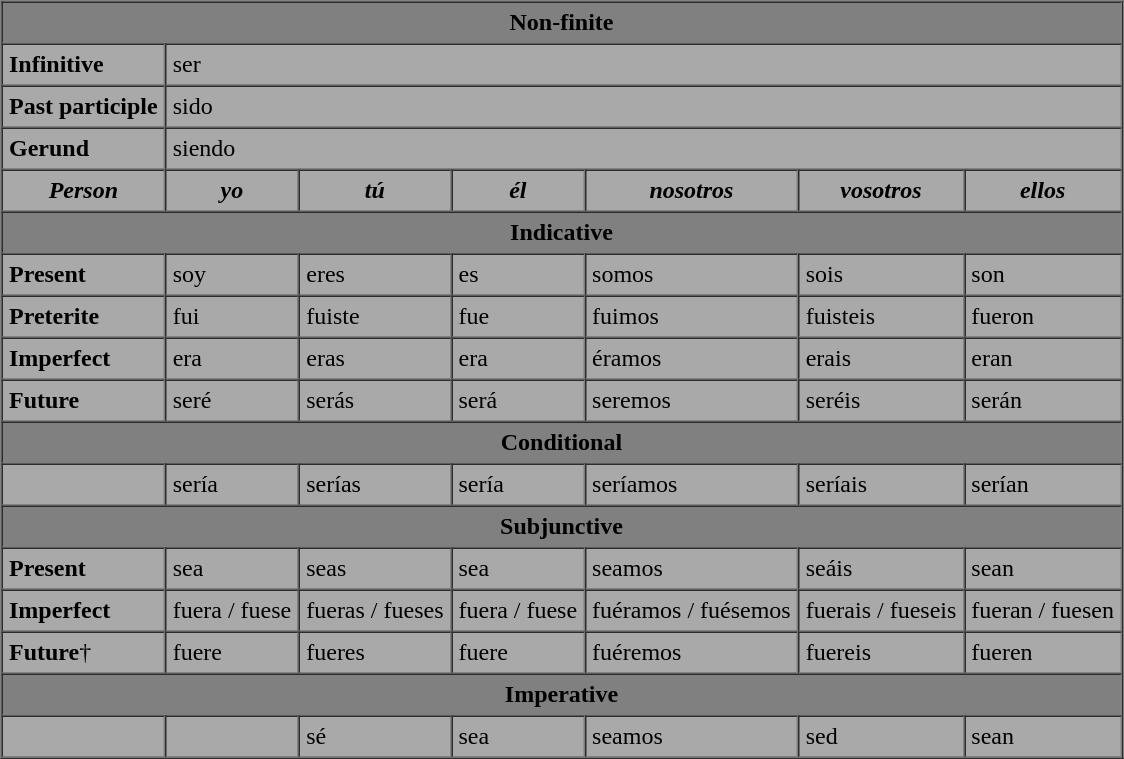<table border="1" cellpadding="4" cellspacing="0" style="background-color: darkgray;" style="font-size: 90%">
<tr>
<th bgcolor="gray" colspan="7">Non-finite</th>
</tr>
<tr>
<td><strong>Infinitive</strong></td>
<td colspan="6">ser</td>
</tr>
<tr>
<td><strong>Past participle</strong></td>
<td colspan="6">sido</td>
</tr>
<tr>
<td><strong>Gerund</strong></td>
<td colspan="6">siendo</td>
</tr>
<tr>
<th><em>Person</em></th>
<th><em>yo</em></th>
<th><em>tú</em></th>
<th><em>él</em></th>
<th><em>nosotros</em></th>
<th><em>vosotros</em></th>
<th><em>ellos</em></th>
</tr>
<tr>
<th bgcolor="gray" colspan="7">Indicative</th>
</tr>
<tr>
<td><strong>Present</strong></td>
<td>soy</td>
<td>eres</td>
<td>es</td>
<td>somos</td>
<td>sois</td>
<td>son</td>
</tr>
<tr>
<td><strong>Preterite</strong></td>
<td>fui</td>
<td>fuiste</td>
<td>fue</td>
<td>fuimos</td>
<td>fuisteis</td>
<td>fueron</td>
</tr>
<tr>
<td><strong>Imperfect</strong></td>
<td>era</td>
<td>eras</td>
<td>era</td>
<td>éramos</td>
<td>erais</td>
<td>eran</td>
</tr>
<tr>
<td><strong>Future</strong></td>
<td>seré</td>
<td>serás</td>
<td>será</td>
<td>seremos</td>
<td>seréis</td>
<td>serán</td>
</tr>
<tr>
<th bgcolor="gray" colspan="7">Conditional</th>
</tr>
<tr>
<td> </td>
<td>sería</td>
<td>serías</td>
<td>sería</td>
<td>seríamos</td>
<td>seríais</td>
<td>serían</td>
</tr>
<tr>
<th bgcolor="gray" colspan="7">Subjunctive</th>
</tr>
<tr>
<td><strong>Present</strong></td>
<td>sea</td>
<td>seas</td>
<td>sea</td>
<td>seamos</td>
<td>seáis</td>
<td>sean</td>
</tr>
<tr>
<td><strong>Imperfect</strong></td>
<td>fuera / fuese</td>
<td>fueras / fueses</td>
<td>fuera / fuese</td>
<td>fuéramos / fuésemos</td>
<td>fuerais / fueseis</td>
<td>fueran / fuesen</td>
</tr>
<tr>
<td><strong>Future</strong>†</td>
<td>fuere</td>
<td>fueres</td>
<td>fuere</td>
<td>fuéremos</td>
<td>fuereis</td>
<td>fueren</td>
</tr>
<tr>
<th bgcolor="gray" colspan="7">Imperative</th>
</tr>
<tr>
<td> </td>
<td> </td>
<td>sé</td>
<td>sea</td>
<td>seamos</td>
<td>sed</td>
<td>sean</td>
</tr>
</table>
